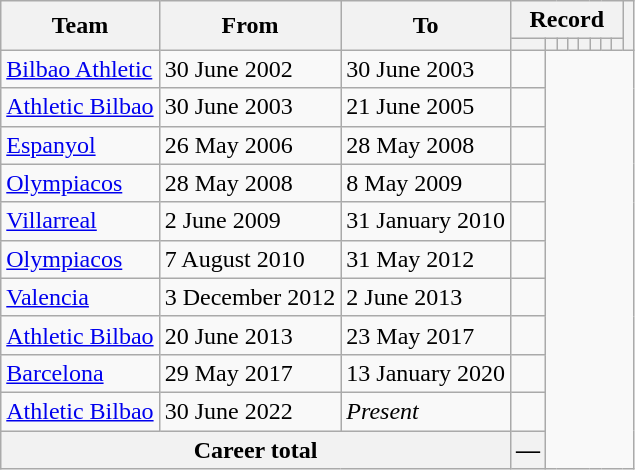<table class="wikitable" style="text-align:center">
<tr>
<th rowspan="2">Team</th>
<th rowspan="2">From</th>
<th rowspan="2">To</th>
<th colspan="8">Record</th>
<th rowspan=2></th>
</tr>
<tr>
<th></th>
<th></th>
<th></th>
<th></th>
<th></th>
<th></th>
<th></th>
<th></th>
</tr>
<tr>
<td align=left><a href='#'>Bilbao Athletic</a></td>
<td align=left>30 June 2002</td>
<td align=left>30 June 2003<br></td>
<td></td>
</tr>
<tr>
<td align=left><a href='#'>Athletic Bilbao</a></td>
<td align=left>30 June 2003</td>
<td align=left>21 June 2005<br></td>
<td></td>
</tr>
<tr>
<td align=left><a href='#'>Espanyol</a></td>
<td align=left>26 May 2006</td>
<td align=left>28 May 2008<br></td>
<td></td>
</tr>
<tr>
<td align=left><a href='#'>Olympiacos</a></td>
<td align=left>28 May 2008</td>
<td align=left>8 May 2009<br></td>
<td></td>
</tr>
<tr>
<td align=left><a href='#'>Villarreal</a></td>
<td align=left>2 June 2009</td>
<td align=left>31 January 2010<br></td>
<td></td>
</tr>
<tr>
<td align=left><a href='#'>Olympiacos</a></td>
<td align=left>7 August 2010</td>
<td align=left>31 May 2012<br></td>
<td></td>
</tr>
<tr>
<td align=left><a href='#'>Valencia</a></td>
<td align=left>3 December 2012</td>
<td align=left>2 June 2013<br></td>
<td></td>
</tr>
<tr>
<td align=left><a href='#'>Athletic Bilbao</a></td>
<td align=left>20 June 2013</td>
<td align=left>23 May 2017<br></td>
<td></td>
</tr>
<tr>
<td align=left><a href='#'>Barcelona</a></td>
<td align=left>29 May 2017</td>
<td align=left>13 January 2020<br></td>
<td></td>
</tr>
<tr>
<td align=left><a href='#'>Athletic Bilbao</a></td>
<td align=left>30 June 2022</td>
<td align=left><em>Present</em><br></td>
<td></td>
</tr>
<tr>
<th colspan="3">Career total<br></th>
<th>—</th>
</tr>
</table>
